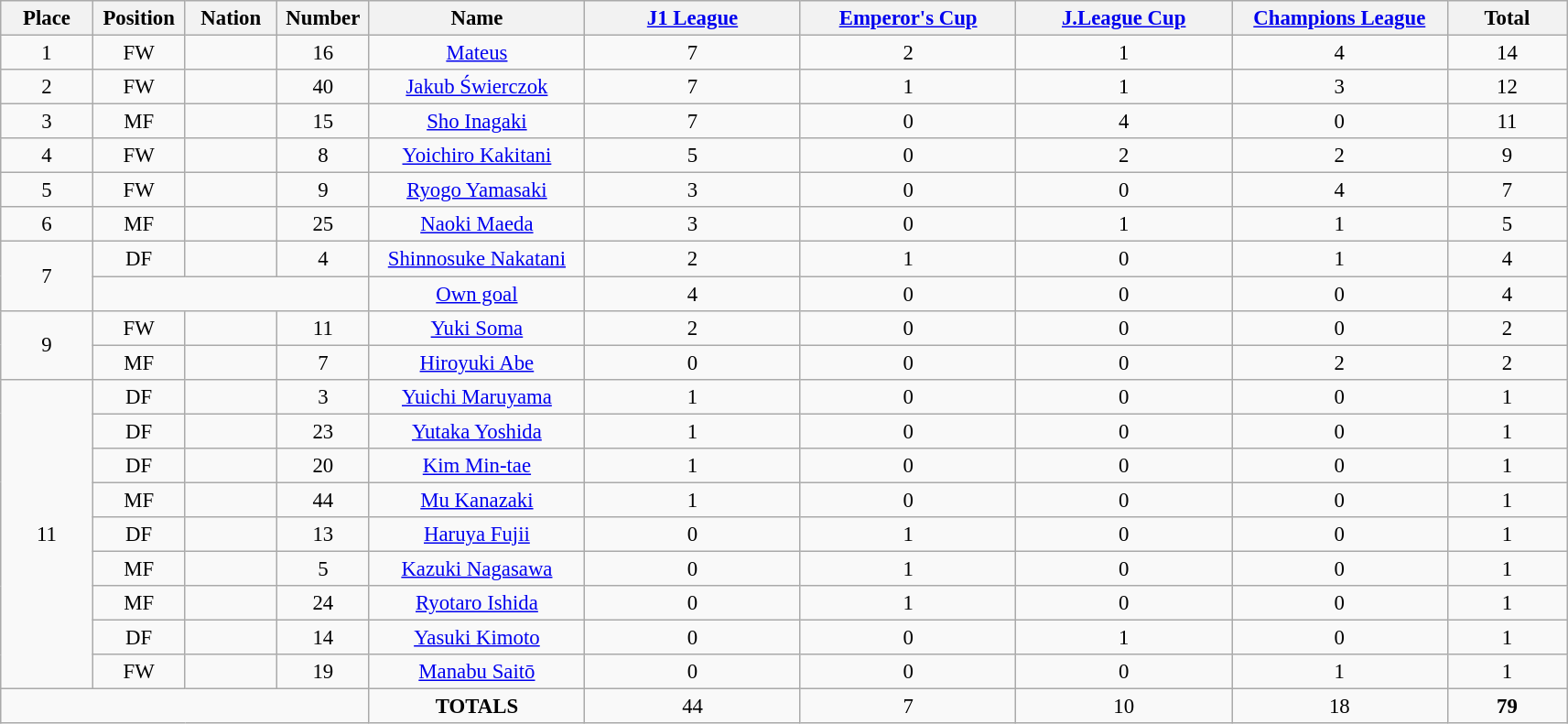<table class="wikitable" style="font-size: 95%; text-align: center;">
<tr>
<th width=60>Place</th>
<th width=60>Position</th>
<th width=60>Nation</th>
<th width=60>Number</th>
<th width=150>Name</th>
<th width=150><a href='#'>J1 League</a></th>
<th width=150><a href='#'>Emperor's Cup</a></th>
<th width=150><a href='#'>J.League Cup</a></th>
<th width=150><a href='#'>Champions League</a></th>
<th width=80>Total</th>
</tr>
<tr>
<td>1</td>
<td>FW</td>
<td></td>
<td>16</td>
<td><a href='#'>Mateus</a></td>
<td>7</td>
<td>2</td>
<td>1</td>
<td>4</td>
<td>14</td>
</tr>
<tr>
<td>2</td>
<td>FW</td>
<td></td>
<td>40</td>
<td><a href='#'>Jakub Świerczok</a></td>
<td>7</td>
<td>1</td>
<td>1</td>
<td>3</td>
<td>12</td>
</tr>
<tr>
<td>3</td>
<td>MF</td>
<td></td>
<td>15</td>
<td><a href='#'>Sho Inagaki</a></td>
<td>7</td>
<td>0</td>
<td>4</td>
<td>0</td>
<td>11</td>
</tr>
<tr>
<td>4</td>
<td>FW</td>
<td></td>
<td>8</td>
<td><a href='#'>Yoichiro Kakitani</a></td>
<td>5</td>
<td>0</td>
<td>2</td>
<td>2</td>
<td>9</td>
</tr>
<tr>
<td>5</td>
<td>FW</td>
<td></td>
<td>9</td>
<td><a href='#'>Ryogo Yamasaki</a></td>
<td>3</td>
<td>0</td>
<td>0</td>
<td>4</td>
<td>7</td>
</tr>
<tr>
<td>6</td>
<td>MF</td>
<td></td>
<td>25</td>
<td><a href='#'>Naoki Maeda</a></td>
<td>3</td>
<td>0</td>
<td>1</td>
<td>1</td>
<td>5</td>
</tr>
<tr>
<td rowspan="2">7</td>
<td>DF</td>
<td></td>
<td>4</td>
<td><a href='#'>Shinnosuke Nakatani</a></td>
<td>2</td>
<td>1</td>
<td>0</td>
<td>1</td>
<td>4</td>
</tr>
<tr>
<td colspan="3"></td>
<td><a href='#'>Own goal</a></td>
<td>4</td>
<td>0</td>
<td>0</td>
<td>0</td>
<td>4</td>
</tr>
<tr>
<td rowspan="2">9</td>
<td>FW</td>
<td></td>
<td>11</td>
<td><a href='#'>Yuki Soma</a></td>
<td>2</td>
<td>0</td>
<td>0</td>
<td>0</td>
<td>2</td>
</tr>
<tr>
<td>MF</td>
<td></td>
<td>7</td>
<td><a href='#'>Hiroyuki Abe</a></td>
<td>0</td>
<td>0</td>
<td>0</td>
<td>2</td>
<td>2</td>
</tr>
<tr>
<td rowspan="9">11</td>
<td>DF</td>
<td></td>
<td>3</td>
<td><a href='#'>Yuichi Maruyama</a></td>
<td>1</td>
<td>0</td>
<td>0</td>
<td>0</td>
<td>1</td>
</tr>
<tr>
<td>DF</td>
<td></td>
<td>23</td>
<td><a href='#'>Yutaka Yoshida</a></td>
<td>1</td>
<td>0</td>
<td>0</td>
<td>0</td>
<td>1</td>
</tr>
<tr>
<td>DF</td>
<td></td>
<td>20</td>
<td><a href='#'>Kim Min-tae</a></td>
<td>1</td>
<td>0</td>
<td>0</td>
<td>0</td>
<td>1</td>
</tr>
<tr>
<td>MF</td>
<td></td>
<td>44</td>
<td><a href='#'>Mu Kanazaki</a></td>
<td>1</td>
<td>0</td>
<td>0</td>
<td>0</td>
<td>1</td>
</tr>
<tr>
<td>DF</td>
<td></td>
<td>13</td>
<td><a href='#'>Haruya Fujii</a></td>
<td>0</td>
<td>1</td>
<td>0</td>
<td>0</td>
<td>1</td>
</tr>
<tr>
<td>MF</td>
<td></td>
<td>5</td>
<td><a href='#'>Kazuki Nagasawa</a></td>
<td>0</td>
<td>1</td>
<td>0</td>
<td>0</td>
<td>1</td>
</tr>
<tr>
<td>MF</td>
<td></td>
<td>24</td>
<td><a href='#'>Ryotaro Ishida</a></td>
<td>0</td>
<td>1</td>
<td>0</td>
<td>0</td>
<td>1</td>
</tr>
<tr>
<td>DF</td>
<td></td>
<td>14</td>
<td><a href='#'>Yasuki Kimoto</a></td>
<td>0</td>
<td>0</td>
<td>1</td>
<td>0</td>
<td>1</td>
</tr>
<tr>
<td>FW</td>
<td></td>
<td>19</td>
<td><a href='#'>Manabu Saitō</a></td>
<td>0</td>
<td>0</td>
<td>0</td>
<td>1</td>
<td>1</td>
</tr>
<tr>
<td colspan="4"></td>
<td><strong>TOTALS</strong></td>
<td>44</td>
<td>7</td>
<td>10</td>
<td>18</td>
<td><strong>79</strong></td>
</tr>
</table>
